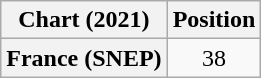<table class="wikitable plainrowheaders" style="text-align:center">
<tr>
<th scope="col">Chart (2021)</th>
<th scope="col">Position</th>
</tr>
<tr>
<th scope="row">France (SNEP)</th>
<td>38</td>
</tr>
</table>
